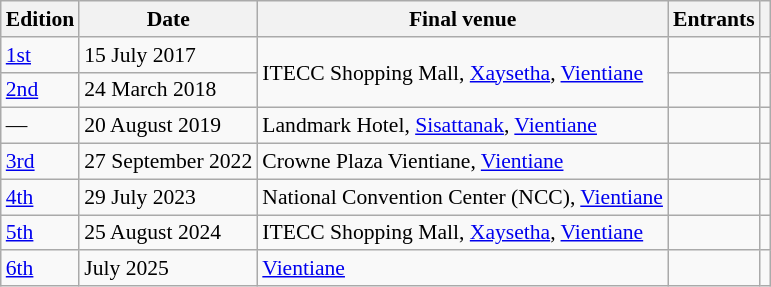<table class="wikitable defaultcenter col3left col4left" style="font-size: 90%">
<tr>
<th>Edition</th>
<th>Date</th>
<th>Final venue</th>
<th>Entrants</th>
<th></th>
</tr>
<tr>
<td><a href='#'>1st</a></td>
<td>15 July 2017</td>
<td rowspan=2>ITECC Shopping Mall, <a href='#'>Xaysetha</a>, <a href='#'>Vientiane</a></td>
<td></td>
<td></td>
</tr>
<tr>
<td><a href='#'>2nd</a></td>
<td>24 March 2018</td>
<td></td>
<td></td>
</tr>
<tr>
<td>—</td>
<td>20 August 2019</td>
<td>Landmark Hotel, <a href='#'>Sisattanak</a>, <a href='#'>Vientiane</a></td>
<td></td>
<td></td>
</tr>
<tr>
<td><a href='#'>3rd</a></td>
<td>27 September 2022</td>
<td>Crowne Plaza Vientiane, <a href='#'>Vientiane</a></td>
<td></td>
<td></td>
</tr>
<tr>
<td><a href='#'>4th</a></td>
<td>29 July 2023</td>
<td>National Convention Center (NCC), <a href='#'>Vientiane</a></td>
<td></td>
<td></td>
</tr>
<tr>
<td><a href='#'>5th</a></td>
<td>25 August 2024</td>
<td>ITECC Shopping Mall, <a href='#'>Xaysetha</a>, <a href='#'>Vientiane</a></td>
<td></td>
<td></td>
</tr>
<tr>
<td><a href='#'>6th</a></td>
<td>July 2025</td>
<td><a href='#'>Vientiane</a></td>
<td></td>
<td></td>
</tr>
</table>
